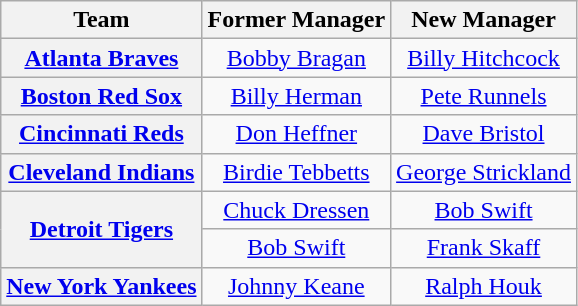<table class="wikitable plainrowheaders" style="text-align:center;">
<tr>
<th>Team</th>
<th>Former Manager</th>
<th>New Manager</th>
</tr>
<tr>
<th scope="row" style="text-align:center;"><a href='#'>Atlanta Braves</a></th>
<td><a href='#'>Bobby Bragan</a></td>
<td><a href='#'>Billy Hitchcock</a></td>
</tr>
<tr>
<th scope="row" style="text-align:center;"><a href='#'>Boston Red Sox</a></th>
<td><a href='#'>Billy Herman</a></td>
<td><a href='#'>Pete Runnels</a></td>
</tr>
<tr>
<th scope="row" style="text-align:center;"><a href='#'>Cincinnati Reds</a></th>
<td><a href='#'>Don Heffner</a></td>
<td><a href='#'>Dave Bristol</a></td>
</tr>
<tr>
<th scope="row" style="text-align:center;"><a href='#'>Cleveland Indians</a></th>
<td><a href='#'>Birdie Tebbetts</a></td>
<td><a href='#'>George Strickland</a></td>
</tr>
<tr>
<th rowspan="2" scope="row" style="text-align:center;"><a href='#'>Detroit Tigers</a></th>
<td><a href='#'>Chuck Dressen</a></td>
<td><a href='#'>Bob Swift</a></td>
</tr>
<tr>
<td><a href='#'>Bob Swift</a></td>
<td><a href='#'>Frank Skaff</a></td>
</tr>
<tr>
<th scope="row" style="text-align:center;"><a href='#'>New York Yankees</a></th>
<td><a href='#'>Johnny Keane</a></td>
<td><a href='#'>Ralph Houk</a></td>
</tr>
</table>
